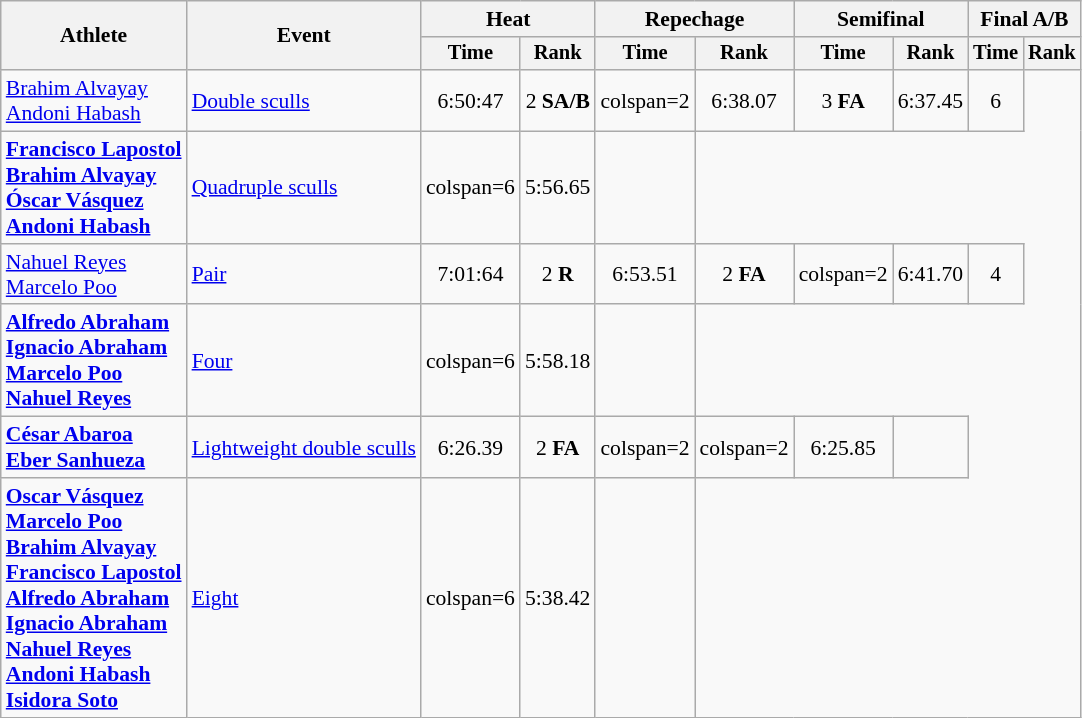<table class=wikitable style=font-size:90%;text-align:center>
<tr>
<th rowspan=2>Athlete</th>
<th rowspan=2>Event</th>
<th colspan=2>Heat</th>
<th colspan=2>Repechage</th>
<th colspan=2>Semifinal</th>
<th colspan=2>Final A/B</th>
</tr>
<tr style=font-size:95%>
<th>Time</th>
<th>Rank</th>
<th>Time</th>
<th>Rank</th>
<th>Time</th>
<th>Rank</th>
<th>Time</th>
<th>Rank</th>
</tr>
<tr>
<td style="text-align:left"><a href='#'>Brahim Alvayay</a><br><a href='#'>Andoni Habash</a></td>
<td style="text-align:left"><a href='#'>Double sculls</a></td>
<td>6:50:47</td>
<td>2 <strong>SA/B</strong></td>
<td>colspan=2 </td>
<td>6:38.07</td>
<td>3 <strong>FA</strong></td>
<td>6:37.45</td>
<td>6</td>
</tr>
<tr>
<td style="text-align:left"><strong><a href='#'>Francisco Lapostol</a><br><a href='#'>Brahim Alvayay</a><br><a href='#'>Óscar Vásquez</a><br><a href='#'>Andoni Habash</a></strong></td>
<td style="text-align:left"><a href='#'>Quadruple sculls</a></td>
<td>colspan=6 </td>
<td>5:56.65</td>
<td></td>
</tr>
<tr>
<td style="text-align:left"><a href='#'>Nahuel Reyes</a><br><a href='#'>Marcelo Poo</a></td>
<td style="text-align:left"><a href='#'>Pair</a></td>
<td>7:01:64</td>
<td>2 <strong>R</strong></td>
<td>6:53.51</td>
<td>2 <strong>FA</strong></td>
<td>colspan=2 </td>
<td>6:41.70</td>
<td>4</td>
</tr>
<tr>
<td style="text-align:left"><strong><a href='#'>Alfredo Abraham</a><br><a href='#'>Ignacio Abraham</a><br><a href='#'>Marcelo Poo</a><br><a href='#'>Nahuel Reyes</a></strong></td>
<td style="text-align:left"><a href='#'>Four</a></td>
<td>colspan=6 </td>
<td>5:58.18</td>
<td></td>
</tr>
<tr>
<td style="text-align:left"><strong><a href='#'>César Abaroa</a><br><a href='#'>Eber Sanhueza</a></strong></td>
<td style="text-align:left"><a href='#'>Lightweight double sculls</a></td>
<td>6:26.39</td>
<td>2 <strong>FA</strong></td>
<td>colspan=2 </td>
<td>colspan=2 </td>
<td>6:25.85</td>
<td></td>
</tr>
<tr>
<td style="text-align:left"><strong><a href='#'>Oscar Vásquez</a><br><a href='#'>Marcelo Poo</a><br><a href='#'>Brahim Alvayay</a><br><a href='#'>Francisco Lapostol</a><br><a href='#'>Alfredo Abraham</a><br><a href='#'>Ignacio Abraham</a><br><a href='#'>Nahuel Reyes</a><br><a href='#'>Andoni Habash</a><br><a href='#'>Isidora Soto</a></strong></td>
<td style="text-align:left"><a href='#'>Eight</a></td>
<td>colspan=6 </td>
<td>5:38.42</td>
<td></td>
</tr>
</table>
